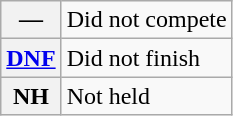<table class="wikitable">
<tr>
<th scope="row">—</th>
<td>Did not compete</td>
</tr>
<tr>
<th scope="row"><a href='#'>DNF</a></th>
<td>Did not finish</td>
</tr>
<tr>
<th scope="row">NH</th>
<td>Not held</td>
</tr>
</table>
